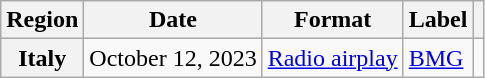<table class="wikitable plainrowheaders">
<tr>
<th scope="col">Region</th>
<th scope="col">Date</th>
<th scope="col">Format</th>
<th scope="col">Label</th>
<th scope="col"></th>
</tr>
<tr>
<th scope="row">Italy</th>
<td>October 12, 2023</td>
<td><a href='#'>Radio airplay</a></td>
<td><a href='#'>BMG</a></td>
<td align="center"></td>
</tr>
</table>
